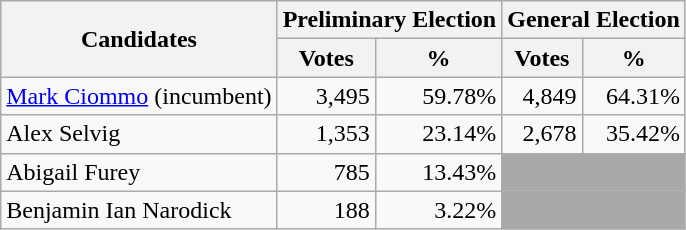<table class=wikitable>
<tr>
<th colspan=1 rowspan=2><strong>Candidates</strong></th>
<th colspan=2><strong>Preliminary Election</strong></th>
<th colspan=2><strong>General Election</strong></th>
</tr>
<tr>
<th>Votes</th>
<th>%</th>
<th>Votes</th>
<th>%</th>
</tr>
<tr>
<td><a href='#'>Mark Ciommo</a> (incumbent)</td>
<td align="right">3,495</td>
<td align="right">59.78%</td>
<td align="right">4,849</td>
<td align="right">64.31%</td>
</tr>
<tr>
<td>Alex Selvig</td>
<td align="right">1,353</td>
<td align="right">23.14%</td>
<td align="right">2,678</td>
<td align="right">35.42%</td>
</tr>
<tr>
<td>Abigail Furey</td>
<td align="right">785</td>
<td align="right">13.43%</td>
<td colspan=2 bgcolor=darkgray></td>
</tr>
<tr>
<td>Benjamin Ian Narodick</td>
<td align="right">188</td>
<td align="right">3.22%</td>
<td colspan=2 bgcolor=darkgray></td>
</tr>
</table>
